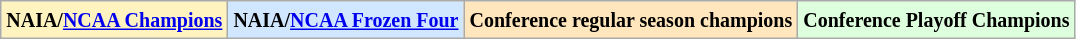<table class="wikitable">
<tr>
<td bgcolor="#FFF3BF"><small><strong>NAIA/<a href='#'>NCAA Champions</a> </strong></small></td>
<td bgcolor="#D0E7FF"><small><strong>NAIA/<a href='#'>NCAA Frozen Four</a></strong></small></td>
<td bgcolor="#FFE6BD"><small><strong>Conference regular season champions</strong></small></td>
<td bgcolor="#ddffdd"><small><strong>Conference Playoff Champions</strong></small></td>
</tr>
</table>
